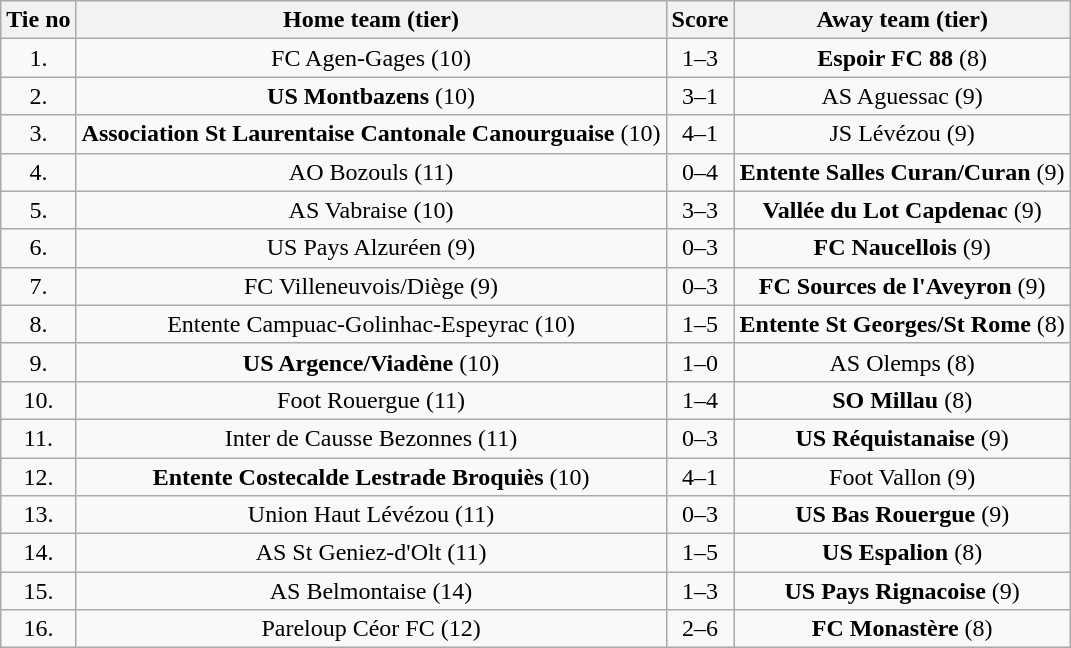<table class="wikitable" style="text-align: center">
<tr>
<th>Tie no</th>
<th>Home team (tier)</th>
<th>Score</th>
<th>Away team (tier)</th>
</tr>
<tr>
<td>1.</td>
<td>FC Agen-Gages (10)</td>
<td>1–3</td>
<td><strong>Espoir FC 88</strong> (8)</td>
</tr>
<tr>
<td>2.</td>
<td><strong>US Montbazens</strong> (10)</td>
<td>3–1</td>
<td>AS Aguessac (9)</td>
</tr>
<tr>
<td>3.</td>
<td><strong>Association St Laurentaise Cantonale Canourguaise</strong> (10)</td>
<td>4–1 </td>
<td>JS Lévézou (9)</td>
</tr>
<tr>
<td>4.</td>
<td>AO Bozouls (11)</td>
<td>0–4</td>
<td><strong>Entente Salles Curan/Curan</strong> (9)</td>
</tr>
<tr>
<td>5.</td>
<td>AS Vabraise (10)</td>
<td>3–3 </td>
<td><strong>Vallée du Lot Capdenac</strong> (9)</td>
</tr>
<tr>
<td>6.</td>
<td>US Pays Alzuréen (9)</td>
<td>0–3</td>
<td><strong>FC Naucellois</strong> (9)</td>
</tr>
<tr>
<td>7.</td>
<td>FC Villeneuvois/Diège (9)</td>
<td>0–3</td>
<td><strong>FC Sources de l'Aveyron</strong> (9)</td>
</tr>
<tr>
<td>8.</td>
<td>Entente Campuac-Golinhac-Espeyrac (10)</td>
<td>1–5</td>
<td><strong>Entente St Georges/St Rome</strong> (8)</td>
</tr>
<tr>
<td>9.</td>
<td><strong>US Argence/Viadène</strong> (10)</td>
<td>1–0</td>
<td>AS Olemps (8)</td>
</tr>
<tr>
<td>10.</td>
<td>Foot Rouergue (11)</td>
<td>1–4</td>
<td><strong>SO Millau</strong> (8)</td>
</tr>
<tr>
<td>11.</td>
<td>Inter de Causse Bezonnes (11)</td>
<td>0–3</td>
<td><strong>US Réquistanaise</strong> (9)</td>
</tr>
<tr>
<td>12.</td>
<td><strong>Entente Costecalde Lestrade Broquiès</strong> (10)</td>
<td>4–1</td>
<td>Foot Vallon (9)</td>
</tr>
<tr>
<td>13.</td>
<td>Union Haut Lévézou (11)</td>
<td>0–3</td>
<td><strong>US Bas Rouergue</strong> (9)</td>
</tr>
<tr>
<td>14.</td>
<td>AS St Geniez-d'Olt (11)</td>
<td>1–5</td>
<td><strong>US Espalion</strong> (8)</td>
</tr>
<tr>
<td>15.</td>
<td>AS Belmontaise (14)</td>
<td>1–3 </td>
<td><strong>US Pays Rignacoise</strong> (9)</td>
</tr>
<tr>
<td>16.</td>
<td>Pareloup Céor FC (12)</td>
<td>2–6</td>
<td><strong>FC Monastère</strong> (8)</td>
</tr>
</table>
